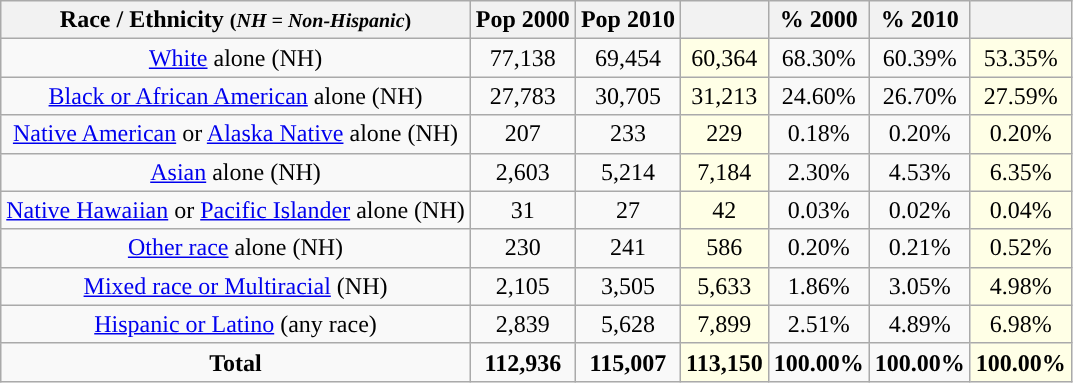<table class="wikitable" style="text-align:center;">
<tr>
<th>Race / Ethnicity <small>(<em>NH = Non-Hispanic</em>)</small></th>
<th>Pop 2000</th>
<th>Pop 2010</th>
<th></th>
<th>% 2000</th>
<th>% 2010</th>
<th></th>
</tr>
<tr>
<td><a href='#'>White</a> alone (NH)</td>
<td>77,138</td>
<td>69,454</td>
<td style='background: #ffffe6;'>60,364</td>
<td>68.30%</td>
<td>60.39%</td>
<td style='background: #ffffe6;'>53.35%</td>
</tr>
<tr>
<td><a href='#'>Black or African American</a> alone (NH)</td>
<td>27,783</td>
<td>30,705</td>
<td style='background: #ffffe6;'>31,213</td>
<td>24.60%</td>
<td>26.70%</td>
<td style='background: #ffffe6;'>27.59%</td>
</tr>
<tr>
<td><a href='#'>Native American</a> or <a href='#'>Alaska Native</a> alone (NH)</td>
<td>207</td>
<td>233</td>
<td style='background: #ffffe6;'>229</td>
<td>0.18%</td>
<td>0.20%</td>
<td style='background: #ffffe6;'>0.20%</td>
</tr>
<tr>
<td><a href='#'>Asian</a> alone (NH)</td>
<td>2,603</td>
<td>5,214</td>
<td style='background: #ffffe6;'>7,184</td>
<td>2.30%</td>
<td>4.53%</td>
<td style='background: #ffffe6;'>6.35%</td>
</tr>
<tr>
<td><a href='#'>Native Hawaiian</a> or <a href='#'>Pacific Islander</a> alone (NH)</td>
<td>31</td>
<td>27</td>
<td style='background: #ffffe6;'>42</td>
<td>0.03%</td>
<td>0.02%</td>
<td style='background: #ffffe6;'>0.04%</td>
</tr>
<tr>
<td><a href='#'>Other race</a> alone (NH)</td>
<td>230</td>
<td>241</td>
<td style='background: #ffffe6;'>586</td>
<td>0.20%</td>
<td>0.21%</td>
<td style='background: #ffffe6;'>0.52%</td>
</tr>
<tr>
<td><a href='#'>Mixed race or Multiracial</a> (NH)</td>
<td>2,105</td>
<td>3,505</td>
<td style='background: #ffffe6;'>5,633</td>
<td>1.86%</td>
<td>3.05%</td>
<td style='background: #ffffe6;'>4.98%</td>
</tr>
<tr>
<td><a href='#'>Hispanic or Latino</a> (any race)</td>
<td>2,839</td>
<td>5,628</td>
<td style='background: #ffffe6;'>7,899</td>
<td>2.51%</td>
<td>4.89%</td>
<td style='background: #ffffe6;'>6.98%</td>
</tr>
<tr>
<td><strong>Total</strong></td>
<td><strong>112,936</strong></td>
<td><strong>115,007</strong></td>
<td style='background: #ffffe6;'><strong>113,150</strong></td>
<td><strong>100.00%</strong></td>
<td><strong>100.00%</strong></td>
<td style='background: #ffffe6;'><strong>100.00%</strong></td>
</tr>
</table>
